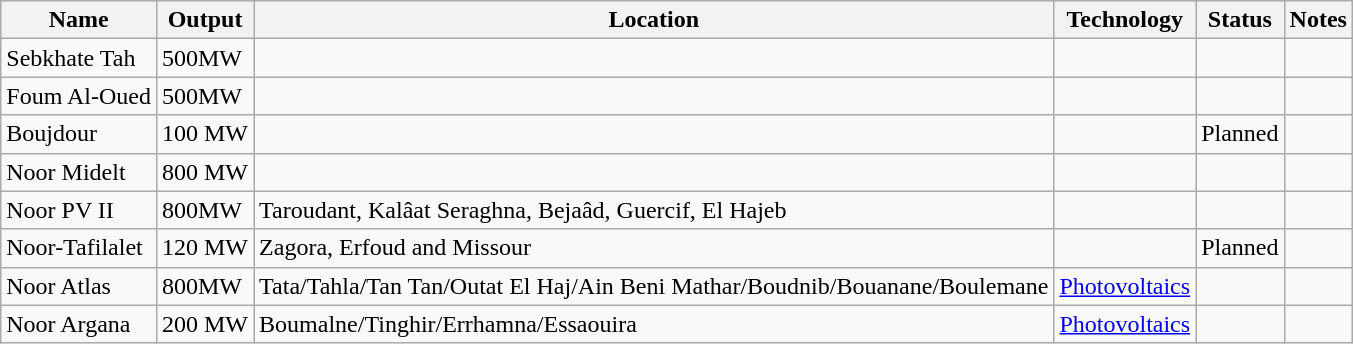<table class="wikitable sortable">
<tr>
<th>Name</th>
<th>Output</th>
<th>Location</th>
<th>Technology</th>
<th>Status</th>
<th>Notes</th>
</tr>
<tr>
<td>Sebkhate Tah</td>
<td>500MW</td>
<td></td>
<td></td>
<td></td>
<td></td>
</tr>
<tr>
<td>Foum Al-Oued</td>
<td>500MW</td>
<td></td>
<td></td>
<td></td>
<td></td>
</tr>
<tr>
<td>Boujdour</td>
<td>100 MW</td>
<td></td>
<td></td>
<td>Planned</td>
<td></td>
</tr>
<tr>
<td>Noor Midelt</td>
<td>800 MW</td>
<td></td>
<td></td>
<td></td>
<td></td>
</tr>
<tr>
<td>Noor PV II</td>
<td>800MW</td>
<td>Taroudant, Kalâat Seraghna, Bejaâd, Guercif, El Hajeb</td>
<td></td>
<td></td>
<td></td>
</tr>
<tr>
<td>Noor-Tafilalet</td>
<td>120 MW</td>
<td>Zagora, Erfoud and Missour</td>
<td></td>
<td>Planned</td>
<td></td>
</tr>
<tr>
<td>Noor Atlas</td>
<td>800MW</td>
<td>Tata/Tahla/Tan Tan/Outat El Haj/Ain Beni Mathar/Boudnib/Bouanane/Boulemane</td>
<td><a href='#'>Photovoltaics</a></td>
<td></td>
<td></td>
</tr>
<tr>
<td>Noor Argana</td>
<td>200 MW</td>
<td>Boumalne/Tinghir/Errhamna/Essaouira</td>
<td><a href='#'>Photovoltaics</a></td>
<td></td>
<td></td>
</tr>
</table>
